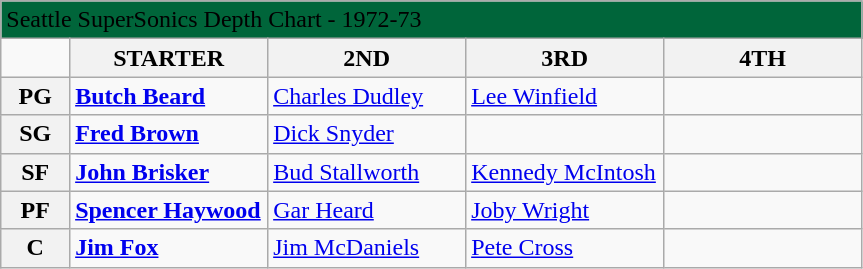<table class="wikitable plainrowheaders" cellpadding="3" cellspacing="1" class="osdyn" width="575">
<tr class="masthead_alt">
<td bgcolor="#00653A" colspan="5"><span>Seattle SuperSonics Depth Chart - 1972-73</span></td>
</tr>
<tr class="stathead">
<td scope="col" width="8%"></td>
<th scope="col" width="23%">STARTER</th>
<th scope="col" width="23%">2ND</th>
<th scope="col" width="23%">3RD</th>
<th scope="col" width="23%">4TH</th>
</tr>
<tr class="oddrow">
<th scope="row">PG</th>
<td><strong><a href='#'>Butch Beard</a></strong></td>
<td><a href='#'>Charles Dudley</a></td>
<td><a href='#'>Lee Winfield</a></td>
<td></td>
</tr>
<tr class="evenrow">
<th scope="row">SG</th>
<td><strong><a href='#'>Fred Brown</a></strong></td>
<td><a href='#'>Dick Snyder</a></td>
<td></td>
<td></td>
</tr>
<tr class="oddrow">
<th scope="row">SF</th>
<td><strong><a href='#'>John Brisker</a></strong></td>
<td><a href='#'>Bud Stallworth</a></td>
<td><a href='#'>Kennedy McIntosh</a></td>
<td></td>
</tr>
<tr class="evenrow">
<th scope="row">PF</th>
<td><strong><a href='#'>Spencer Haywood</a></strong></td>
<td><a href='#'>Gar Heard</a></td>
<td><a href='#'>Joby Wright</a></td>
<td></td>
</tr>
<tr class="oddrow">
<th scope="row">C</th>
<td><strong><a href='#'>Jim Fox</a></strong></td>
<td><a href='#'>Jim McDaniels</a></td>
<td><a href='#'>Pete Cross</a></td>
<td></td>
</tr>
</table>
